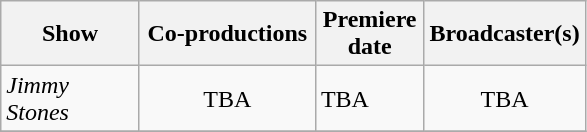<table class="wikitable sortable">
<tr>
<th width=85>Show</th>
<th width=110>Co-productions</th>
<th width=65>Premiere date</th>
<th width=100>Broadcaster(s)</th>
</tr>
<tr>
<td style="text-align:left;"><em>Jimmy Stones</em></td>
<td style="text-align:center;">TBA</td>
<td align=left>TBA</td>
<td style="text-align:center;">TBA</td>
</tr>
<tr>
</tr>
</table>
